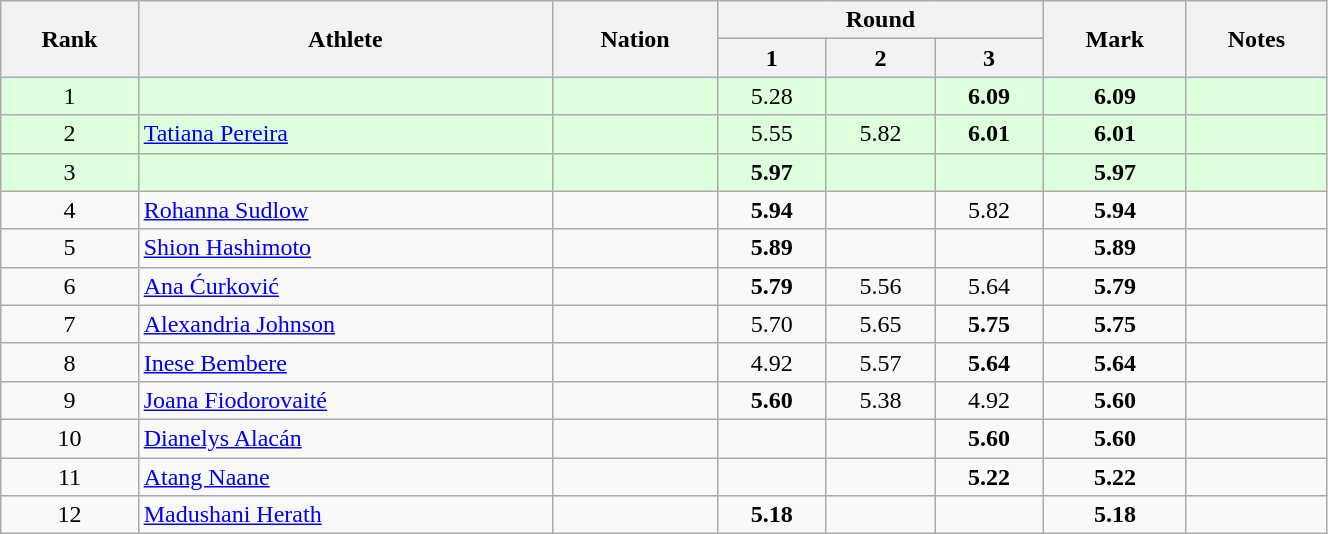<table class="wikitable sortable" style="text-align:center;width: 70%;">
<tr>
<th rowspan=2>Rank</th>
<th rowspan=2>Athlete</th>
<th rowspan=2>Nation</th>
<th colspan=3>Round</th>
<th rowspan=2>Mark</th>
<th rowspan=2>Notes</th>
</tr>
<tr>
<th>1</th>
<th>2</th>
<th>3</th>
</tr>
<tr bgcolor=ddffdd>
<td>1</td>
<td align=left></td>
<td align=left></td>
<td>5.28</td>
<td></td>
<td><strong>6.09</strong></td>
<td><strong>6.09</strong></td>
<td></td>
</tr>
<tr bgcolor=ddffdd>
<td>2</td>
<td align=left><a href='#'>Tatiana Pereira</a></td>
<td align=left></td>
<td>5.55</td>
<td>5.82</td>
<td><strong>6.01</strong></td>
<td><strong>6.01</strong></td>
<td></td>
</tr>
<tr bgcolor=ddffdd>
<td>3</td>
<td align=left></td>
<td align=left></td>
<td><strong>5.97</strong></td>
<td></td>
<td></td>
<td><strong>5.97</strong></td>
<td></td>
</tr>
<tr>
<td>4</td>
<td align=left><a href='#'>Rohanna Sudlow</a></td>
<td align=left></td>
<td><strong>5.94</strong></td>
<td></td>
<td>5.82</td>
<td><strong>5.94</strong></td>
<td></td>
</tr>
<tr>
<td>5</td>
<td align=left><a href='#'>Shion Hashimoto</a></td>
<td align=left></td>
<td><strong>5.89</strong></td>
<td></td>
<td></td>
<td><strong>5.89</strong></td>
<td></td>
</tr>
<tr>
<td>6</td>
<td align=left><a href='#'>Ana Ćurković</a></td>
<td align=left></td>
<td><strong>5.79</strong></td>
<td>5.56</td>
<td>5.64</td>
<td><strong>5.79</strong></td>
<td></td>
</tr>
<tr>
<td>7</td>
<td align=left><a href='#'>Alexandria Johnson</a></td>
<td align=left></td>
<td>5.70</td>
<td>5.65</td>
<td><strong>5.75</strong></td>
<td><strong>5.75</strong></td>
<td></td>
</tr>
<tr>
<td>8</td>
<td align=left><a href='#'>Inese Bembere</a></td>
<td align=left></td>
<td>4.92</td>
<td>5.57</td>
<td><strong>5.64</strong></td>
<td><strong>5.64</strong></td>
<td></td>
</tr>
<tr>
<td>9</td>
<td align=left><a href='#'>Joana Fiodorovaité</a></td>
<td align=left></td>
<td><strong>5.60</strong></td>
<td>5.38</td>
<td>4.92</td>
<td><strong>5.60</strong></td>
<td></td>
</tr>
<tr>
<td>10</td>
<td align=left><a href='#'>Dianelys Alacán</a></td>
<td align=left></td>
<td></td>
<td></td>
<td><strong>5.60</strong></td>
<td><strong>5.60</strong></td>
<td></td>
</tr>
<tr>
<td>11</td>
<td align=left><a href='#'>Atang Naane</a></td>
<td align=left></td>
<td></td>
<td></td>
<td><strong>5.22</strong></td>
<td><strong>5.22</strong></td>
<td></td>
</tr>
<tr>
<td>12</td>
<td align=left><a href='#'>Madushani Herath</a></td>
<td align=left></td>
<td><strong>5.18</strong></td>
<td></td>
<td></td>
<td><strong>5.18</strong></td>
<td></td>
</tr>
</table>
